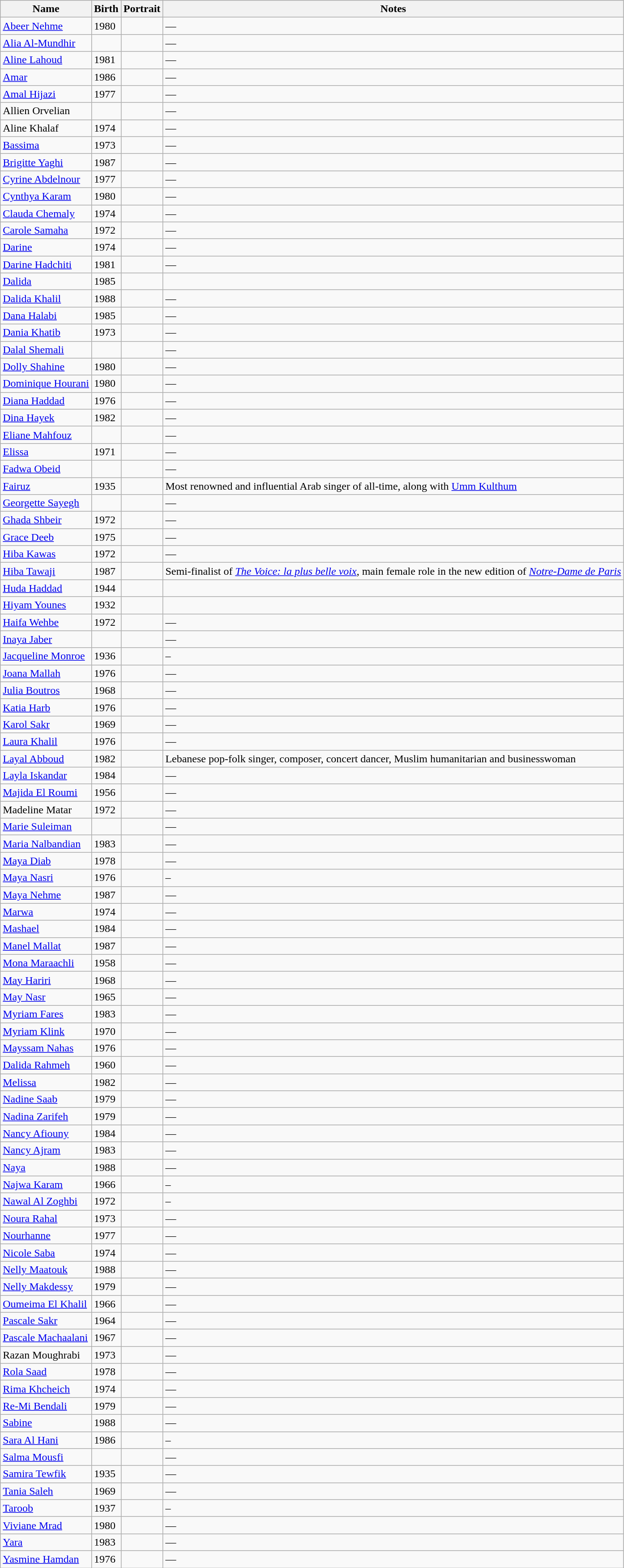<table class="wikitable sortable">
<tr>
<th>Name</th>
<th>Birth</th>
<th>Portrait</th>
<th>Notes</th>
</tr>
<tr>
<td><a href='#'>Abeer Nehme</a></td>
<td>1980</td>
<td></td>
<td>—</td>
</tr>
<tr>
<td><a href='#'>Alia Al-Mundhir</a></td>
<td></td>
<td></td>
<td>—</td>
</tr>
<tr>
<td><a href='#'>Aline Lahoud</a></td>
<td>1981</td>
<td></td>
<td>—</td>
</tr>
<tr>
<td><a href='#'>Amar</a></td>
<td>1986</td>
<td></td>
<td>—</td>
</tr>
<tr>
<td><a href='#'>Amal Hijazi</a></td>
<td>1977</td>
<td></td>
<td>—</td>
</tr>
<tr>
<td>Allien Orvelian</td>
<td></td>
<td></td>
<td>—</td>
</tr>
<tr>
<td>Aline Khalaf</td>
<td>1974</td>
<td></td>
<td>—</td>
</tr>
<tr>
<td><a href='#'>Bassima</a></td>
<td>1973</td>
<td></td>
<td>—</td>
</tr>
<tr>
<td><a href='#'>Brigitte Yaghi</a></td>
<td>1987</td>
<td></td>
<td>—</td>
</tr>
<tr>
<td><a href='#'>Cyrine Abdelnour</a></td>
<td>1977</td>
<td></td>
<td>—</td>
</tr>
<tr>
<td><a href='#'>Cynthya Karam</a></td>
<td>1980</td>
<td></td>
<td>—</td>
</tr>
<tr>
<td><a href='#'>Clauda Chemaly</a></td>
<td>1974</td>
<td></td>
<td>—</td>
</tr>
<tr>
<td><a href='#'>Carole Samaha</a></td>
<td>1972</td>
<td></td>
<td>—</td>
</tr>
<tr>
<td><a href='#'>Darine</a></td>
<td>1974</td>
<td></td>
<td>—</td>
</tr>
<tr>
<td><a href='#'>Darine Hadchiti</a></td>
<td>1981</td>
<td></td>
<td>—</td>
</tr>
<tr>
<td><a href='#'>Dalida</a></td>
<td>1985</td>
<td></td>
<td></td>
</tr>
<tr>
<td><a href='#'>Dalida Khalil</a></td>
<td>1988</td>
<td></td>
<td>—</td>
</tr>
<tr>
<td><a href='#'>Dana Halabi</a></td>
<td>1985</td>
<td></td>
<td>—</td>
</tr>
<tr>
<td><a href='#'>Dania Khatib</a></td>
<td>1973</td>
<td></td>
<td>—</td>
</tr>
<tr>
<td><a href='#'>Dalal Shemali</a></td>
<td></td>
<td></td>
<td>—</td>
</tr>
<tr>
<td><a href='#'>Dolly Shahine</a></td>
<td>1980</td>
<td></td>
<td>—</td>
</tr>
<tr>
<td><a href='#'>Dominique Hourani</a></td>
<td>1980</td>
<td></td>
<td>—</td>
</tr>
<tr>
<td><a href='#'>Diana Haddad</a></td>
<td>1976</td>
<td></td>
<td>—</td>
</tr>
<tr>
<td><a href='#'>Dina Hayek</a></td>
<td>1982</td>
<td></td>
<td>—</td>
</tr>
<tr>
<td><a href='#'>Eliane Mahfouz</a></td>
<td></td>
<td></td>
<td>—</td>
</tr>
<tr>
<td><a href='#'>Elissa</a></td>
<td>1971</td>
<td></td>
<td>—</td>
</tr>
<tr>
<td><a href='#'>Fadwa Obeid</a></td>
<td></td>
<td></td>
<td>—</td>
</tr>
<tr>
<td><a href='#'>Fairuz</a></td>
<td>1935</td>
<td></td>
<td>Most renowned and influential Arab singer of all-time, along with <a href='#'>Umm Kulthum</a></td>
</tr>
<tr>
<td><a href='#'>Georgette Sayegh</a></td>
<td></td>
<td></td>
<td>—</td>
</tr>
<tr>
<td><a href='#'>Ghada Shbeir</a></td>
<td>1972</td>
<td></td>
<td>—</td>
</tr>
<tr>
<td><a href='#'>Grace Deeb</a></td>
<td>1975</td>
<td></td>
<td>—</td>
</tr>
<tr>
<td><a href='#'>Hiba Kawas</a></td>
<td>1972</td>
<td></td>
<td>—</td>
</tr>
<tr>
<td><a href='#'>Hiba Tawaji</a></td>
<td>1987</td>
<td></td>
<td>Semi-finalist of <em><a href='#'>The Voice: la plus belle voix</a></em>, main female role in the new edition of <em><a href='#'>Notre-Dame de Paris</a></em></td>
</tr>
<tr>
<td><a href='#'>Huda Haddad</a></td>
<td>1944</td>
<td></td>
<td></td>
</tr>
<tr>
<td><a href='#'>Hiyam Younes</a></td>
<td>1932</td>
<td></td>
<td></td>
</tr>
<tr>
<td><a href='#'>Haifa Wehbe</a></td>
<td>1972</td>
<td></td>
<td>—</td>
</tr>
<tr>
<td><a href='#'>Inaya Jaber</a></td>
<td></td>
<td></td>
<td>—</td>
</tr>
<tr>
<td><a href='#'>Jacqueline Monroe</a></td>
<td>1936</td>
<td></td>
<td>–</td>
</tr>
<tr>
<td><a href='#'>Joana Mallah</a></td>
<td>1976</td>
<td></td>
<td>—</td>
</tr>
<tr>
<td><a href='#'>Julia Boutros</a></td>
<td>1968</td>
<td></td>
<td>—</td>
</tr>
<tr>
<td><a href='#'>Katia Harb</a></td>
<td>1976</td>
<td></td>
<td>—</td>
</tr>
<tr>
<td><a href='#'>Karol Sakr</a></td>
<td>1969</td>
<td></td>
<td>—</td>
</tr>
<tr>
<td><a href='#'>Laura Khalil</a></td>
<td>1976</td>
<td></td>
<td>—</td>
</tr>
<tr>
<td><a href='#'>Layal Abboud</a></td>
<td>1982</td>
<td></td>
<td>Lebanese pop-folk singer, composer, concert dancer, Muslim humanitarian and businesswoman</td>
</tr>
<tr>
<td><a href='#'>Layla Iskandar</a></td>
<td>1984</td>
<td></td>
<td>—</td>
</tr>
<tr>
<td><a href='#'>Majida El Roumi</a></td>
<td>1956</td>
<td></td>
<td>—</td>
</tr>
<tr>
<td>Madeline Matar</td>
<td>1972</td>
<td></td>
<td>—</td>
</tr>
<tr>
<td><a href='#'>Marie Suleiman</a></td>
<td></td>
<td></td>
<td>—</td>
</tr>
<tr>
<td><a href='#'>Maria Nalbandian</a></td>
<td>1983</td>
<td></td>
<td>—</td>
</tr>
<tr>
<td><a href='#'>Maya Diab</a></td>
<td>1978</td>
<td></td>
<td>—</td>
</tr>
<tr>
<td><a href='#'>Maya Nasri</a></td>
<td>1976</td>
<td></td>
<td>–</td>
</tr>
<tr>
<td><a href='#'>Maya Nehme</a></td>
<td>1987</td>
<td></td>
<td>—</td>
</tr>
<tr>
<td><a href='#'>Marwa</a></td>
<td>1974</td>
<td></td>
<td>—</td>
</tr>
<tr>
<td><a href='#'>Mashael</a></td>
<td>1984</td>
<td></td>
<td>—</td>
</tr>
<tr>
<td><a href='#'>Manel Mallat</a></td>
<td>1987</td>
<td></td>
<td>—</td>
</tr>
<tr>
<td><a href='#'>Mona Maraachli</a></td>
<td>1958</td>
<td></td>
<td>—</td>
</tr>
<tr>
<td><a href='#'>May Hariri</a></td>
<td>1968</td>
<td></td>
<td>—</td>
</tr>
<tr>
<td><a href='#'>May Nasr</a></td>
<td>1965</td>
<td></td>
<td>—</td>
</tr>
<tr>
<td><a href='#'>Myriam Fares</a></td>
<td>1983</td>
<td></td>
<td>—</td>
</tr>
<tr>
<td><a href='#'>Myriam Klink</a></td>
<td>1970</td>
<td></td>
<td>—</td>
</tr>
<tr>
<td><a href='#'>Mayssam Nahas</a></td>
<td>1976</td>
<td></td>
<td>—</td>
</tr>
<tr>
<td><a href='#'>Dalida Rahmeh</a></td>
<td>1960</td>
<td></td>
<td>—</td>
</tr>
<tr>
<td><a href='#'>Melissa</a></td>
<td>1982</td>
<td></td>
<td>—</td>
</tr>
<tr>
<td><a href='#'>Nadine Saab</a></td>
<td>1979</td>
<td></td>
<td>—</td>
</tr>
<tr>
<td><a href='#'>Nadina Zarifeh</a></td>
<td>1979</td>
<td></td>
<td>—</td>
</tr>
<tr>
<td><a href='#'>Nancy Afiouny</a></td>
<td>1984</td>
<td></td>
<td>—</td>
</tr>
<tr>
<td><a href='#'>Nancy Ajram</a></td>
<td>1983</td>
<td></td>
<td>—</td>
</tr>
<tr>
<td><a href='#'>Naya</a></td>
<td>1988</td>
<td></td>
<td>—</td>
</tr>
<tr>
<td><a href='#'>Najwa Karam</a></td>
<td>1966</td>
<td></td>
<td>–</td>
</tr>
<tr>
<td><a href='#'>Nawal Al Zoghbi</a></td>
<td>1972</td>
<td></td>
<td>–</td>
</tr>
<tr>
<td><a href='#'>Noura Rahal</a></td>
<td>1973</td>
<td></td>
<td>—</td>
</tr>
<tr>
<td><a href='#'>Nourhanne</a></td>
<td>1977</td>
<td></td>
<td>—</td>
</tr>
<tr>
<td><a href='#'>Nicole Saba</a></td>
<td>1974</td>
<td></td>
<td>—</td>
</tr>
<tr>
<td><a href='#'>Nelly Maatouk</a></td>
<td>1988</td>
<td></td>
<td>—</td>
</tr>
<tr>
<td><a href='#'>Nelly Makdessy</a></td>
<td>1979</td>
<td></td>
<td>—</td>
</tr>
<tr>
<td><a href='#'>Oumeima El Khalil</a></td>
<td>1966</td>
<td></td>
<td>—</td>
</tr>
<tr>
<td><a href='#'>Pascale Sakr</a></td>
<td>1964</td>
<td></td>
<td>—</td>
</tr>
<tr>
<td><a href='#'>Pascale Machaalani</a></td>
<td>1967</td>
<td></td>
<td>—</td>
</tr>
<tr>
<td>Razan Moughrabi</td>
<td>1973</td>
<td></td>
<td>—</td>
</tr>
<tr>
<td><a href='#'>Rola Saad</a></td>
<td>1978</td>
<td></td>
<td>—</td>
</tr>
<tr>
<td><a href='#'>Rima Khcheich</a></td>
<td>1974</td>
<td></td>
<td>—</td>
</tr>
<tr>
<td><a href='#'>Re-Mi Bendali</a></td>
<td>1979</td>
<td></td>
<td>—</td>
</tr>
<tr>
<td><a href='#'>Sabine</a></td>
<td>1988</td>
<td></td>
<td>—</td>
</tr>
<tr>
<td><a href='#'>Sara Al Hani</a></td>
<td>1986</td>
<td></td>
<td>–</td>
</tr>
<tr>
<td><a href='#'>Salma Mousfi</a></td>
<td></td>
<td></td>
<td>—</td>
</tr>
<tr>
<td><a href='#'>Samira Tewfik</a></td>
<td>1935</td>
<td></td>
<td>—</td>
</tr>
<tr>
<td><a href='#'>Tania Saleh</a></td>
<td>1969</td>
<td></td>
<td>—</td>
</tr>
<tr>
<td><a href='#'>Taroob</a></td>
<td>1937</td>
<td></td>
<td>–</td>
</tr>
<tr>
<td><a href='#'>Viviane Mrad</a></td>
<td>1980</td>
<td></td>
<td>—</td>
</tr>
<tr>
<td><a href='#'>Yara</a></td>
<td>1983</td>
<td></td>
<td>—</td>
</tr>
<tr>
<td><a href='#'>Yasmine Hamdan</a></td>
<td>1976</td>
<td></td>
<td>—</td>
</tr>
</table>
